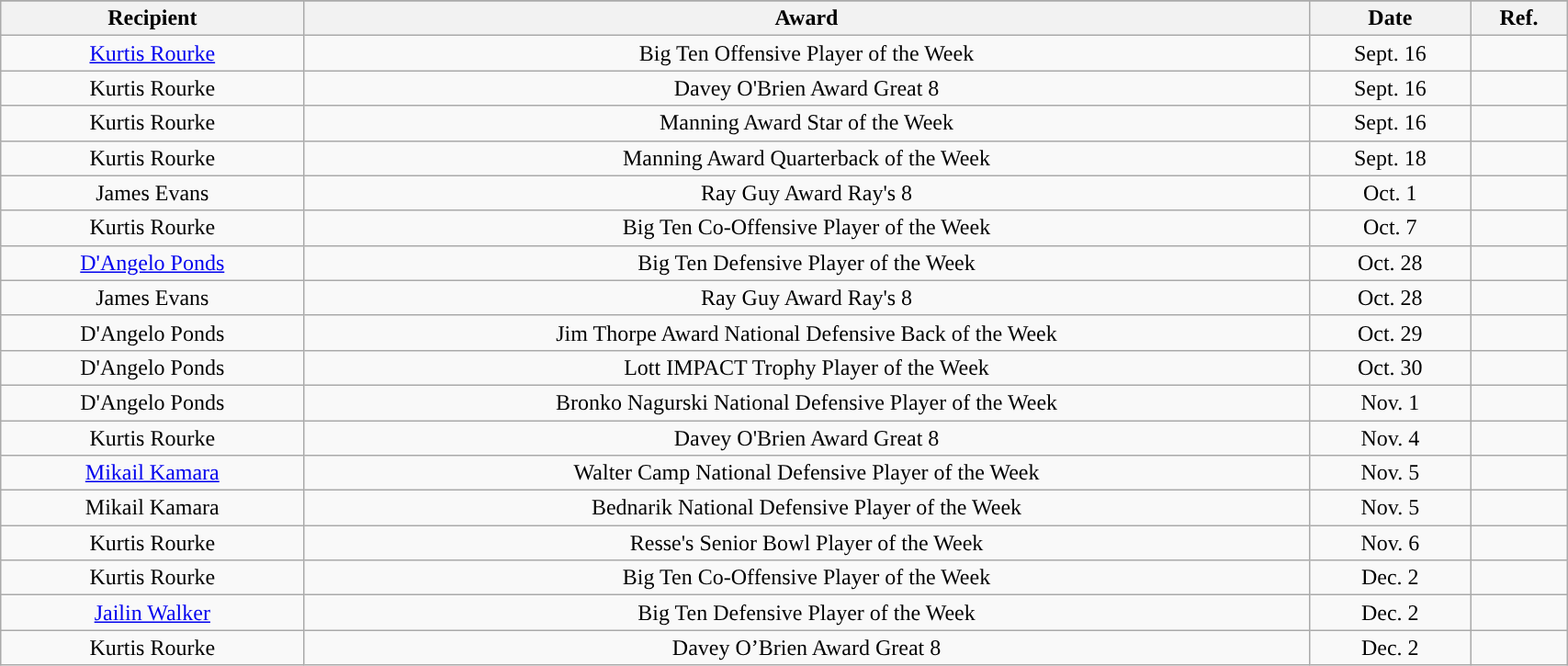<table class="wikitable" style="width: 90%;text-align: center;">
<tr>
</tr>
<tr>
<th>Recipient</th>
<th>Award</th>
<th>Date</th>
<th>Ref.</th>
</tr>
<tr>
<td><a href='#'>Kurtis Rourke</a></td>
<td>Big Ten Offensive Player of the Week</td>
<td>Sept. 16</td>
<td></td>
</tr>
<tr>
<td>Kurtis Rourke</td>
<td>Davey O'Brien Award Great 8</td>
<td>Sept. 16</td>
<td></td>
</tr>
<tr>
<td>Kurtis Rourke</td>
<td>Manning Award Star of the Week</td>
<td>Sept. 16</td>
<td></td>
</tr>
<tr>
<td>Kurtis Rourke</td>
<td>Manning Award Quarterback of the Week</td>
<td>Sept. 18</td>
<td></td>
</tr>
<tr>
<td>James Evans</td>
<td>Ray Guy Award Ray's 8</td>
<td>Oct. 1</td>
<td></td>
</tr>
<tr>
<td>Kurtis Rourke</td>
<td>Big Ten Co-Offensive Player of the Week</td>
<td>Oct. 7</td>
<td></td>
</tr>
<tr>
<td><a href='#'>D'Angelo Ponds</a></td>
<td>Big Ten Defensive Player of the Week</td>
<td>Oct. 28</td>
<td></td>
</tr>
<tr>
<td>James Evans</td>
<td>Ray Guy Award Ray's 8</td>
<td>Oct. 28</td>
<td></td>
</tr>
<tr>
<td>D'Angelo Ponds</td>
<td>Jim Thorpe Award National Defensive Back of the Week</td>
<td>Oct. 29</td>
<td></td>
</tr>
<tr>
<td>D'Angelo Ponds</td>
<td>Lott IMPACT Trophy Player of the Week</td>
<td>Oct. 30</td>
<td></td>
</tr>
<tr>
<td>D'Angelo Ponds</td>
<td>Bronko Nagurski National Defensive Player of the Week</td>
<td>Nov. 1</td>
<td></td>
</tr>
<tr>
<td>Kurtis Rourke</td>
<td>Davey O'Brien Award Great 8</td>
<td>Nov. 4</td>
<td></td>
</tr>
<tr>
<td><a href='#'>Mikail Kamara</a></td>
<td>Walter Camp National Defensive Player of the Week</td>
<td>Nov. 5</td>
<td></td>
</tr>
<tr>
<td>Mikail Kamara</td>
<td>Bednarik National Defensive Player of the Week</td>
<td>Nov. 5</td>
<td></td>
</tr>
<tr>
<td>Kurtis Rourke</td>
<td>Resse's Senior Bowl Player of the Week</td>
<td>Nov. 6</td>
<td></td>
</tr>
<tr>
<td>Kurtis Rourke</td>
<td>Big Ten Co-Offensive Player of the Week</td>
<td>Dec. 2</td>
<td></td>
</tr>
<tr>
<td><a href='#'>Jailin Walker</a></td>
<td>Big Ten Defensive Player of the Week</td>
<td>Dec. 2</td>
<td></td>
</tr>
<tr>
<td>Kurtis Rourke</td>
<td>Davey O’Brien Award Great 8</td>
<td>Dec. 2</td>
<td></td>
</tr>
</table>
